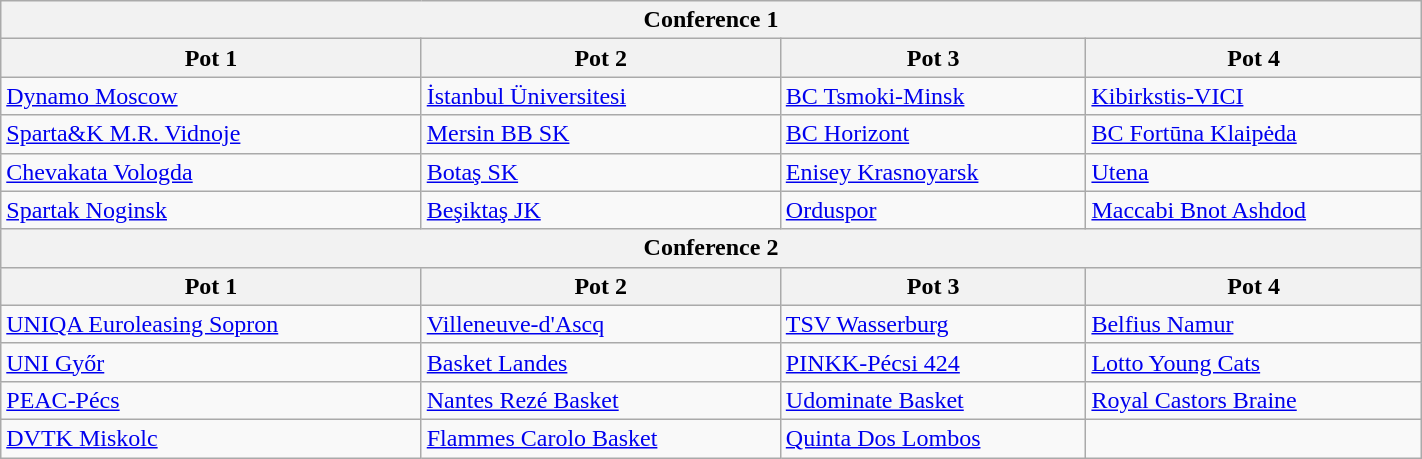<table class="wikitable" style="text-align; width:75%;">
<tr>
<th colspan=4>Conference 1</th>
</tr>
<tr>
<th>Pot 1</th>
<th>Pot 2</th>
<th>Pot 3</th>
<th>Pot 4</th>
</tr>
<tr>
<td> <a href='#'>Dynamo Moscow</a></td>
<td> <a href='#'>İstanbul Üniversitesi</a></td>
<td> <a href='#'>BC Tsmoki-Minsk</a></td>
<td> <a href='#'>Kibirkstis-VICI</a></td>
</tr>
<tr>
<td> <a href='#'>Sparta&K M.R. Vidnoje</a></td>
<td> <a href='#'>Mersin BB SK</a></td>
<td> <a href='#'>BC Horizont</a></td>
<td> <a href='#'>BC Fortūna Klaipėda</a></td>
</tr>
<tr>
<td> <a href='#'>Chevakata Vologda</a></td>
<td> <a href='#'>Botaş SK</a></td>
<td> <a href='#'>Enisey Krasnoyarsk</a></td>
<td> <a href='#'>Utena</a></td>
</tr>
<tr>
<td> <a href='#'>Spartak Noginsk</a></td>
<td> <a href='#'>Beşiktaş JK</a></td>
<td> <a href='#'>Orduspor</a></td>
<td> <a href='#'>Maccabi Bnot Ashdod</a></td>
</tr>
<tr>
<th colspan=4>Conference 2</th>
</tr>
<tr>
<th>Pot 1</th>
<th>Pot 2</th>
<th>Pot 3</th>
<th>Pot 4</th>
</tr>
<tr>
<td> <a href='#'>UNIQA Euroleasing Sopron</a></td>
<td> <a href='#'>Villeneuve-d'Ascq</a></td>
<td> <a href='#'>TSV Wasserburg</a></td>
<td> <a href='#'>Belfius Namur</a></td>
</tr>
<tr>
<td> <a href='#'>UNI Győr</a></td>
<td> <a href='#'>Basket Landes</a></td>
<td> <a href='#'>PINKK-Pécsi 424</a></td>
<td> <a href='#'>Lotto Young Cats</a></td>
</tr>
<tr>
<td> <a href='#'>PEAC-Pécs</a></td>
<td> <a href='#'>Nantes Rezé Basket</a></td>
<td> <a href='#'>Udominate Basket</a></td>
<td> <a href='#'>Royal Castors Braine</a></td>
</tr>
<tr>
<td> <a href='#'>DVTK Miskolc</a></td>
<td> <a href='#'>Flammes Carolo Basket</a></td>
<td> <a href='#'>Quinta Dos Lombos</a></td>
<td></td>
</tr>
</table>
